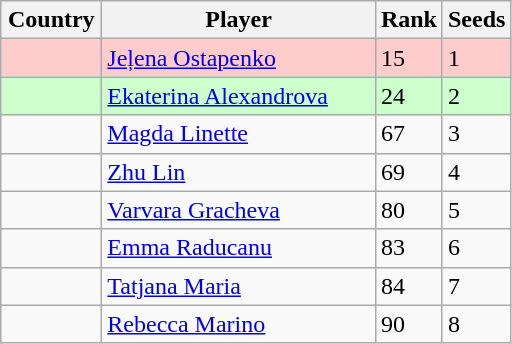<table class="sortable wikitable">
<tr>
<th width="60">Country</th>
<th width="175">Player</th>
<th>Rank</th>
<th>Seeds</th>
</tr>
<tr style="background:#fcc;">
<td></td>
<td><a href='#'>Jeļena Ostapenko</a></td>
<td>15</td>
<td>1</td>
</tr>
<tr style="background:#cfc;">
<td></td>
<td><a href='#'>Ekaterina Alexandrova</a></td>
<td>24</td>
<td>2</td>
</tr>
<tr>
<td></td>
<td><a href='#'>Magda Linette</a></td>
<td>67</td>
<td>3</td>
</tr>
<tr>
<td></td>
<td><a href='#'>Zhu Lin</a></td>
<td>69</td>
<td>4</td>
</tr>
<tr>
<td></td>
<td><a href='#'>Varvara Gracheva</a></td>
<td>80</td>
<td>5</td>
</tr>
<tr>
<td></td>
<td><a href='#'>Emma Raducanu</a></td>
<td>83</td>
<td>6</td>
</tr>
<tr>
<td></td>
<td><a href='#'>Tatjana Maria</a></td>
<td>84</td>
<td>7</td>
</tr>
<tr>
<td></td>
<td><a href='#'>Rebecca Marino</a></td>
<td>90</td>
<td>8</td>
</tr>
</table>
